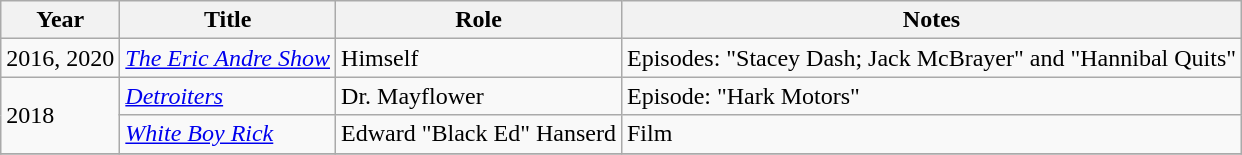<table class="wikitable">
<tr>
<th>Year</th>
<th>Title</th>
<th>Role</th>
<th>Notes</th>
</tr>
<tr>
<td>2016, 2020</td>
<td><em><a href='#'>The Eric Andre Show</a></em></td>
<td>Himself</td>
<td>Episodes: "Stacey Dash; Jack McBrayer" and "Hannibal Quits"</td>
</tr>
<tr>
<td rowspan="2">2018</td>
<td><em><a href='#'>Detroiters</a></em></td>
<td>Dr. Mayflower</td>
<td>Episode: "Hark Motors"</td>
</tr>
<tr>
<td><em><a href='#'>White Boy Rick</a></em></td>
<td>Edward "Black Ed" Hanserd</td>
<td>Film</td>
</tr>
<tr>
</tr>
</table>
